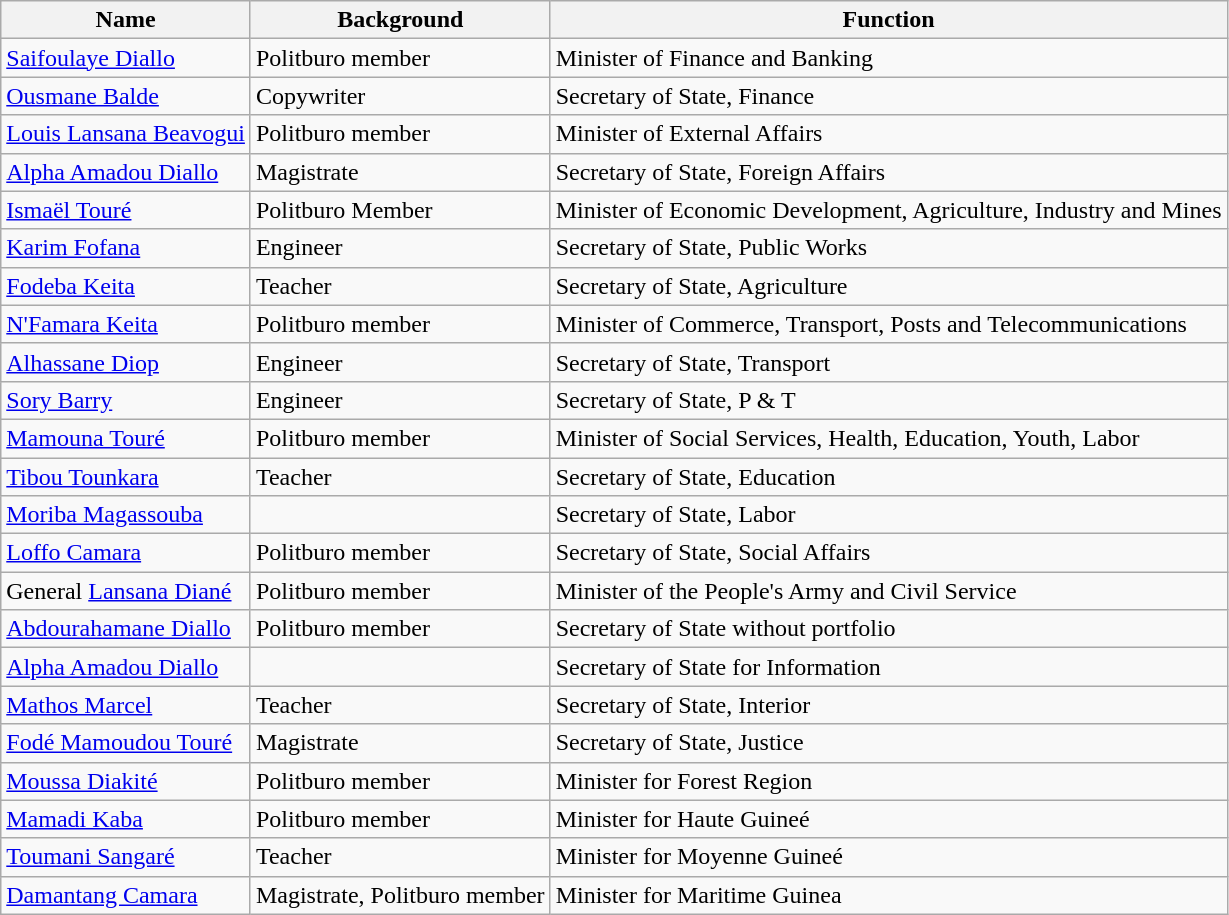<table class=wikitable>
<tr>
<th>Name</th>
<th>Background</th>
<th>Function</th>
</tr>
<tr>
<td><a href='#'>Saifoulaye Diallo</a></td>
<td>Politburo member</td>
<td>Minister of Finance and Banking</td>
</tr>
<tr>
<td><a href='#'>Ousmane Balde</a></td>
<td>Copywriter</td>
<td>Secretary of State, Finance</td>
</tr>
<tr>
<td><a href='#'>Louis Lansana Beavogui</a></td>
<td>Politburo member</td>
<td>Minister of External Affairs</td>
</tr>
<tr>
<td><a href='#'>Alpha Amadou Diallo</a></td>
<td>Magistrate</td>
<td>Secretary of State, Foreign Affairs</td>
</tr>
<tr>
<td><a href='#'>Ismaël Touré</a></td>
<td>Politburo Member</td>
<td>Minister of Economic Development, Agriculture, Industry and Mines</td>
</tr>
<tr>
<td><a href='#'>Karim Fofana</a></td>
<td>Engineer</td>
<td>Secretary of State, Public Works</td>
</tr>
<tr>
<td><a href='#'>Fodeba Keita</a></td>
<td>Teacher</td>
<td>Secretary of State, Agriculture</td>
</tr>
<tr>
<td><a href='#'>N'Famara Keita</a></td>
<td>Politburo member</td>
<td>Minister of Commerce, Transport, Posts and Telecommunications</td>
</tr>
<tr>
<td><a href='#'>Alhassane Diop</a></td>
<td>Engineer</td>
<td>Secretary of State, Transport</td>
</tr>
<tr>
<td><a href='#'>Sory Barry</a></td>
<td>Engineer</td>
<td>Secretary of State, P & T</td>
</tr>
<tr>
<td><a href='#'>Mamouna Touré</a></td>
<td>Politburo member</td>
<td>Minister of Social Services, Health, Education, Youth, Labor</td>
</tr>
<tr>
<td><a href='#'>Tibou Tounkara</a></td>
<td>Teacher</td>
<td>Secretary of State, Education</td>
</tr>
<tr>
<td><a href='#'>Moriba Magassouba</a></td>
<td></td>
<td>Secretary of State, Labor</td>
</tr>
<tr>
<td><a href='#'>Loffo Camara</a></td>
<td>Politburo member</td>
<td>Secretary of State, Social Affairs</td>
</tr>
<tr>
<td>General <a href='#'>Lansana Diané</a></td>
<td>Politburo member</td>
<td>Minister of the People's Army and Civil Service</td>
</tr>
<tr>
<td><a href='#'>Abdourahamane Diallo</a></td>
<td>Politburo member</td>
<td>Secretary of State without portfolio</td>
</tr>
<tr>
<td><a href='#'>Alpha Amadou Diallo</a></td>
<td></td>
<td>Secretary of State for Information</td>
</tr>
<tr>
<td><a href='#'>Mathos Marcel</a></td>
<td>Teacher</td>
<td>Secretary of State, Interior</td>
</tr>
<tr>
<td><a href='#'>Fodé Mamoudou Touré</a></td>
<td>Magistrate</td>
<td>Secretary of State, Justice</td>
</tr>
<tr>
<td><a href='#'>Moussa Diakité</a></td>
<td>Politburo member</td>
<td>Minister for Forest Region</td>
</tr>
<tr>
<td><a href='#'>Mamadi Kaba</a></td>
<td>Politburo member</td>
<td>Minister for Haute Guineé</td>
</tr>
<tr>
<td><a href='#'>Toumani Sangaré</a></td>
<td>Teacher</td>
<td>Minister for Moyenne Guineé</td>
</tr>
<tr>
<td><a href='#'>Damantang Camara</a></td>
<td>Magistrate, Politburo member</td>
<td>Minister for Maritime Guinea</td>
</tr>
</table>
